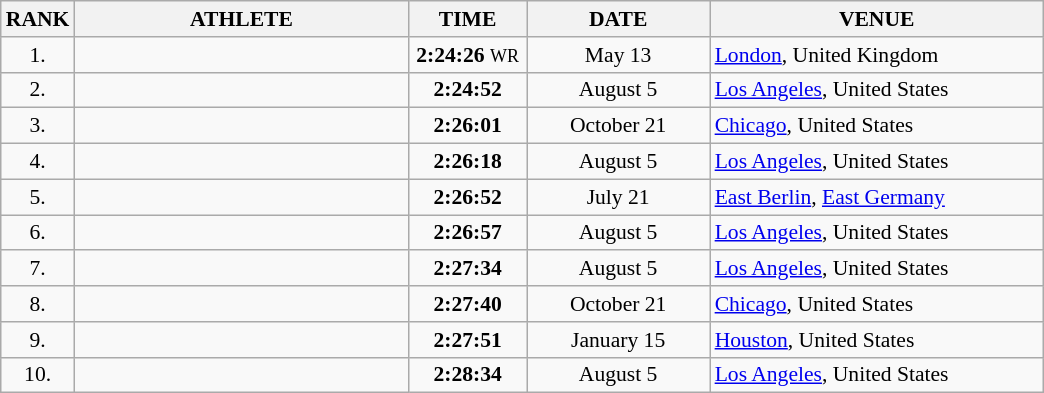<table class="wikitable" style="border-collapse: collapse; font-size: 90%;">
<tr>
<th>RANK</th>
<th align="center" style="width: 15em">ATHLETE</th>
<th align="center" style="width: 5em">TIME</th>
<th align="center" style="width: 8em">DATE</th>
<th align="center" style="width: 15em">VENUE</th>
</tr>
<tr>
<td align="center">1.</td>
<td></td>
<td align="center"><strong>2:24:26</strong> <small>WR</small></td>
<td align="center">May 13</td>
<td><a href='#'>London</a>, United Kingdom</td>
</tr>
<tr>
<td align="center">2.</td>
<td></td>
<td align="center"><strong>2:24:52</strong></td>
<td align="center">August 5</td>
<td><a href='#'>Los Angeles</a>, United States</td>
</tr>
<tr>
<td align="center">3.</td>
<td></td>
<td align="center"><strong>2:26:01</strong></td>
<td align="center">October 21</td>
<td><a href='#'>Chicago</a>, United States</td>
</tr>
<tr>
<td align="center">4.</td>
<td></td>
<td align="center"><strong>2:26:18</strong></td>
<td align="center">August 5</td>
<td><a href='#'>Los Angeles</a>, United States</td>
</tr>
<tr>
<td align="center">5.</td>
<td></td>
<td align="center"><strong>2:26:52</strong></td>
<td align="center">July 21</td>
<td><a href='#'>East Berlin</a>, <a href='#'>East Germany</a></td>
</tr>
<tr>
<td align="center">6.</td>
<td></td>
<td align="center"><strong>2:26:57</strong></td>
<td align="center">August 5</td>
<td><a href='#'>Los Angeles</a>, United States</td>
</tr>
<tr>
<td align="center">7.</td>
<td></td>
<td align="center"><strong>2:27:34</strong></td>
<td align="center">August 5</td>
<td><a href='#'>Los Angeles</a>, United States</td>
</tr>
<tr>
<td align="center">8.</td>
<td></td>
<td align="center"><strong>2:27:40</strong></td>
<td align="center">October 21</td>
<td><a href='#'>Chicago</a>, United States</td>
</tr>
<tr>
<td align="center">9.</td>
<td></td>
<td align="center"><strong>2:27:51</strong></td>
<td align="center">January 15</td>
<td><a href='#'>Houston</a>, United States</td>
</tr>
<tr>
<td align="center">10.</td>
<td></td>
<td align="center"><strong>2:28:34</strong></td>
<td align="center">August 5</td>
<td><a href='#'>Los Angeles</a>, United States</td>
</tr>
</table>
